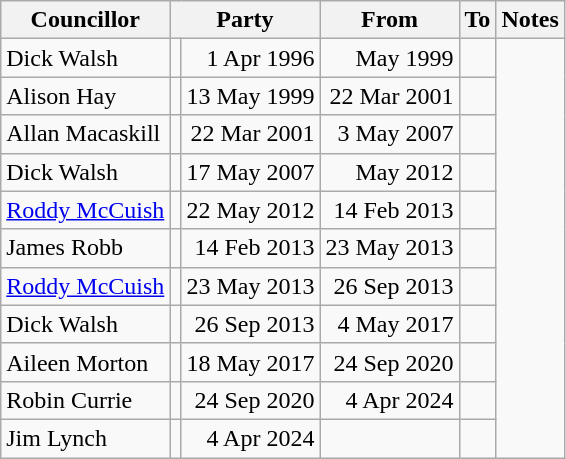<table class=wikitable>
<tr>
<th>Councillor</th>
<th colspan=2>Party</th>
<th>From</th>
<th>To</th>
<th>Notes</th>
</tr>
<tr>
<td>Dick Walsh</td>
<td></td>
<td align=right>1 Apr 1996</td>
<td align=right>May 1999</td>
<td></td>
</tr>
<tr>
<td>Alison Hay</td>
<td></td>
<td align=right>13 May 1999</td>
<td align=right>22 Mar 2001</td>
<td></td>
</tr>
<tr>
<td>Allan Macaskill</td>
<td></td>
<td align=right>22 Mar 2001</td>
<td align=right>3 May 2007</td>
<td></td>
</tr>
<tr>
<td>Dick Walsh</td>
<td></td>
<td align=right>17 May 2007</td>
<td align=right>May 2012</td>
<td></td>
</tr>
<tr>
<td><a href='#'>Roddy McCuish</a></td>
<td></td>
<td align=right>22 May 2012</td>
<td align=right>14 Feb 2013</td>
<td></td>
</tr>
<tr>
<td>James Robb</td>
<td></td>
<td align=right>14 Feb 2013</td>
<td align=right>23 May 2013</td>
<td></td>
</tr>
<tr>
<td><a href='#'>Roddy McCuish</a></td>
<td></td>
<td align=right>23 May 2013</td>
<td align=right>26 Sep 2013</td>
<td></td>
</tr>
<tr>
<td>Dick Walsh</td>
<td></td>
<td align=right>26 Sep 2013</td>
<td align=right>4 May 2017</td>
<td></td>
</tr>
<tr>
<td>Aileen Morton</td>
<td></td>
<td align=right>18 May 2017</td>
<td align=right>24 Sep 2020</td>
<td></td>
</tr>
<tr>
<td>Robin Currie</td>
<td></td>
<td align=right>24 Sep 2020</td>
<td align=right>4 Apr 2024</td>
<td></td>
</tr>
<tr>
<td>Jim Lynch</td>
<td></td>
<td align=right>4 Apr 2024</td>
<td align=right></td>
<td></td>
</tr>
</table>
